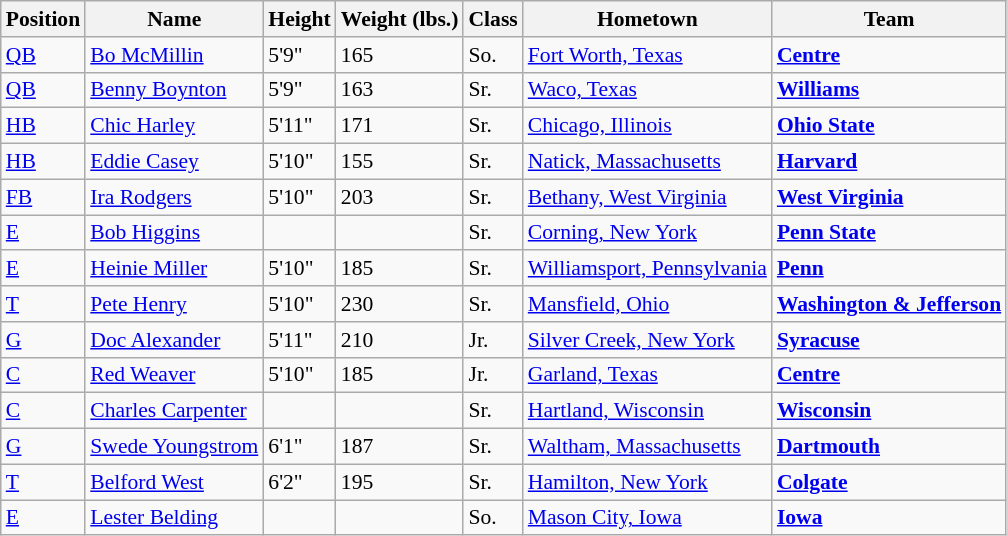<table class="wikitable" style="font-size: 90%">
<tr>
<th>Position</th>
<th>Name</th>
<th>Height</th>
<th>Weight (lbs.)</th>
<th>Class</th>
<th>Hometown</th>
<th>Team</th>
</tr>
<tr>
<td><a href='#'>QB</a></td>
<td><a href='#'>Bo McMillin</a></td>
<td>5'9"</td>
<td>165</td>
<td>So.</td>
<td><a href='#'>Fort Worth, Texas</a></td>
<td><strong><a href='#'>Centre</a></strong></td>
</tr>
<tr>
<td><a href='#'>QB</a></td>
<td><a href='#'>Benny Boynton</a></td>
<td>5'9"</td>
<td>163</td>
<td>Sr.</td>
<td><a href='#'>Waco, Texas</a></td>
<td><strong><a href='#'>Williams</a></strong></td>
</tr>
<tr>
<td><a href='#'>HB</a></td>
<td><a href='#'>Chic Harley</a></td>
<td>5'11"</td>
<td>171</td>
<td>Sr.</td>
<td><a href='#'>Chicago, Illinois</a></td>
<td><strong><a href='#'>Ohio State</a></strong></td>
</tr>
<tr>
<td><a href='#'>HB</a></td>
<td><a href='#'>Eddie Casey</a></td>
<td>5'10"</td>
<td>155</td>
<td>Sr.</td>
<td><a href='#'>Natick, Massachusetts</a></td>
<td><strong><a href='#'>Harvard</a></strong></td>
</tr>
<tr>
<td><a href='#'>FB</a></td>
<td><a href='#'>Ira Rodgers</a></td>
<td>5'10"</td>
<td>203</td>
<td>Sr.</td>
<td><a href='#'>Bethany, West Virginia</a></td>
<td><strong><a href='#'>West Virginia</a></strong></td>
</tr>
<tr>
<td><a href='#'>E</a></td>
<td><a href='#'>Bob Higgins</a></td>
<td></td>
<td></td>
<td>Sr.</td>
<td><a href='#'>Corning, New York</a></td>
<td><strong><a href='#'>Penn State</a></strong></td>
</tr>
<tr>
<td><a href='#'>E</a></td>
<td><a href='#'>Heinie Miller</a></td>
<td>5'10"</td>
<td>185</td>
<td>Sr.</td>
<td><a href='#'>Williamsport, Pennsylvania</a></td>
<td><strong><a href='#'>Penn</a></strong></td>
</tr>
<tr>
<td><a href='#'>T</a></td>
<td><a href='#'>Pete Henry</a></td>
<td>5'10"</td>
<td>230</td>
<td>Sr.</td>
<td><a href='#'>Mansfield, Ohio</a></td>
<td><strong><a href='#'>Washington & Jefferson</a></strong></td>
</tr>
<tr>
<td><a href='#'>G</a></td>
<td><a href='#'>Doc Alexander</a></td>
<td>5'11"</td>
<td>210</td>
<td>Jr.</td>
<td><a href='#'>Silver Creek, New York</a></td>
<td><strong><a href='#'>Syracuse</a></strong></td>
</tr>
<tr>
<td><a href='#'>C</a></td>
<td><a href='#'>Red Weaver</a></td>
<td>5'10"</td>
<td>185</td>
<td>Jr.</td>
<td><a href='#'>Garland, Texas</a></td>
<td><strong><a href='#'>Centre</a></strong></td>
</tr>
<tr>
<td><a href='#'>C</a></td>
<td><a href='#'>Charles Carpenter</a></td>
<td></td>
<td></td>
<td>Sr.</td>
<td><a href='#'>Hartland, Wisconsin</a></td>
<td><strong><a href='#'>Wisconsin</a></strong></td>
</tr>
<tr>
<td><a href='#'>G</a></td>
<td><a href='#'>Swede Youngstrom</a></td>
<td>6'1"</td>
<td>187</td>
<td>Sr.</td>
<td><a href='#'>Waltham, Massachusetts</a></td>
<td><strong><a href='#'>Dartmouth</a></strong></td>
</tr>
<tr>
<td><a href='#'>T</a></td>
<td><a href='#'>Belford West</a></td>
<td>6'2"</td>
<td>195</td>
<td>Sr.</td>
<td><a href='#'>Hamilton, New York</a></td>
<td><strong><a href='#'>Colgate</a></strong></td>
</tr>
<tr>
<td><a href='#'>E</a></td>
<td><a href='#'>Lester Belding</a></td>
<td></td>
<td></td>
<td>So.</td>
<td><a href='#'>Mason City, Iowa</a></td>
<td><strong><a href='#'>Iowa</a></strong></td>
</tr>
</table>
